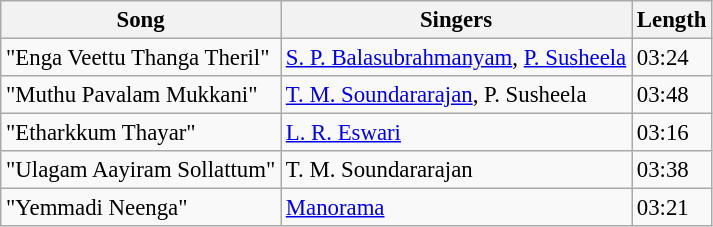<table class="wikitable" style="font-size:95%;">
<tr>
<th>Song</th>
<th>Singers</th>
<th>Length</th>
</tr>
<tr>
<td>"Enga Veettu Thanga Theril"</td>
<td><a href='#'>S. P. Balasubrahmanyam</a>, <a href='#'>P. Susheela</a></td>
<td>03:24</td>
</tr>
<tr>
<td>"Muthu Pavalam Mukkani"</td>
<td><a href='#'>T. M. Soundararajan</a>, P. Susheela</td>
<td>03:48</td>
</tr>
<tr>
<td>"Etharkkum Thayar"</td>
<td><a href='#'>L. R. Eswari</a></td>
<td>03:16</td>
</tr>
<tr>
<td>"Ulagam Aayiram Sollattum"</td>
<td>T. M. Soundararajan</td>
<td>03:38</td>
</tr>
<tr>
<td>"Yemmadi Neenga"</td>
<td><a href='#'>Manorama</a></td>
<td>03:21</td>
</tr>
</table>
